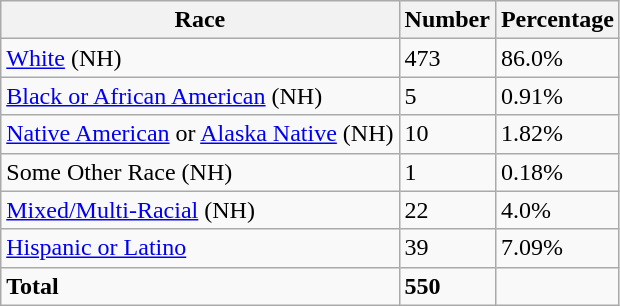<table class="wikitable">
<tr>
<th>Race</th>
<th>Number</th>
<th>Percentage</th>
</tr>
<tr>
<td><a href='#'>White</a> (NH)</td>
<td>473</td>
<td>86.0%</td>
</tr>
<tr>
<td><a href='#'>Black or African American</a> (NH)</td>
<td>5</td>
<td>0.91%</td>
</tr>
<tr>
<td><a href='#'>Native American</a> or <a href='#'>Alaska Native</a> (NH)</td>
<td>10</td>
<td>1.82%</td>
</tr>
<tr>
<td>Some Other Race (NH)</td>
<td>1</td>
<td>0.18%</td>
</tr>
<tr>
<td><a href='#'>Mixed/Multi-Racial</a> (NH)</td>
<td>22</td>
<td>4.0%</td>
</tr>
<tr>
<td><a href='#'>Hispanic or Latino</a></td>
<td>39</td>
<td>7.09%</td>
</tr>
<tr>
<td><strong>Total</strong></td>
<td><strong>550</strong></td>
<td></td>
</tr>
</table>
